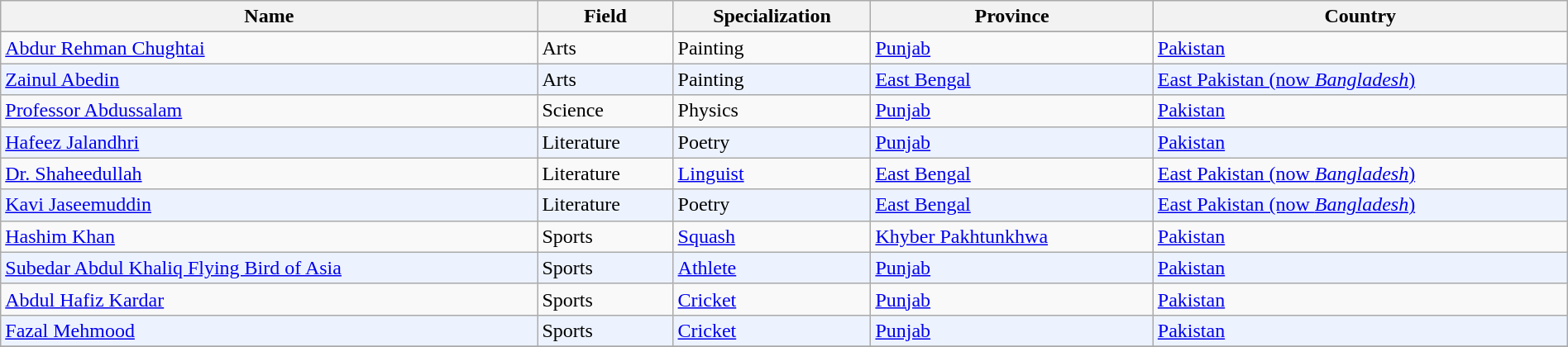<table class="wikitable sortable" border="0" width="100%">
<tr>
<th>Name</th>
<th>Field</th>
<th>Specialization</th>
<th>Province</th>
<th>Country</th>
</tr>
<tr bgcolor=#edf3fe>
</tr>
<tr>
<td><a href='#'>Abdur Rehman Chughtai</a></td>
<td>Arts</td>
<td>Painting</td>
<td><a href='#'>Punjab</a></td>
<td><a href='#'>Pakistan</a></td>
</tr>
<tr bgcolor=#edf3fe>
<td><a href='#'>Zainul Abedin</a></td>
<td>Arts</td>
<td>Painting</td>
<td><a href='#'>East Bengal</a></td>
<td><a href='#'>East Pakistan (now <em>Bangladesh</em>)</a></td>
</tr>
<tr>
<td><a href='#'>Professor Abdussalam</a></td>
<td>Science</td>
<td>Physics</td>
<td><a href='#'>Punjab</a></td>
<td><a href='#'>Pakistan</a></td>
</tr>
<tr bgcolor=#edf3fe>
<td><a href='#'>Hafeez Jalandhri</a></td>
<td>Literature</td>
<td>Poetry</td>
<td><a href='#'>Punjab</a></td>
<td><a href='#'>Pakistan</a></td>
</tr>
<tr>
<td><a href='#'>Dr. Shaheedullah</a></td>
<td>Literature</td>
<td><a href='#'>Linguist</a></td>
<td><a href='#'>East Bengal</a></td>
<td><a href='#'>East Pakistan (now <em>Bangladesh</em>)</a></td>
</tr>
<tr bgcolor=#edf3fe>
<td><a href='#'>Kavi Jaseemuddin</a></td>
<td>Literature</td>
<td>Poetry</td>
<td><a href='#'>East Bengal</a></td>
<td><a href='#'>East Pakistan (now <em>Bangladesh</em>)</a></td>
</tr>
<tr>
<td><a href='#'>Hashim Khan</a></td>
<td>Sports</td>
<td><a href='#'>Squash</a></td>
<td><a href='#'>Khyber Pakhtunkhwa</a></td>
<td><a href='#'>Pakistan</a></td>
</tr>
<tr bgcolor=#edf3fe>
<td><a href='#'>Subedar Abdul Khaliq Flying Bird of Asia</a></td>
<td>Sports</td>
<td><a href='#'>Athlete</a></td>
<td><a href='#'>Punjab</a></td>
<td><a href='#'>Pakistan</a></td>
</tr>
<tr>
<td><a href='#'>Abdul Hafiz Kardar</a></td>
<td>Sports</td>
<td><a href='#'>Cricket</a></td>
<td><a href='#'>Punjab</a></td>
<td><a href='#'>Pakistan</a></td>
</tr>
<tr bgcolor=#edf3fe>
<td><a href='#'>Fazal Mehmood</a></td>
<td>Sports</td>
<td><a href='#'>Cricket</a></td>
<td><a href='#'>Punjab</a></td>
<td><a href='#'>Pakistan</a></td>
</tr>
<tr>
</tr>
</table>
